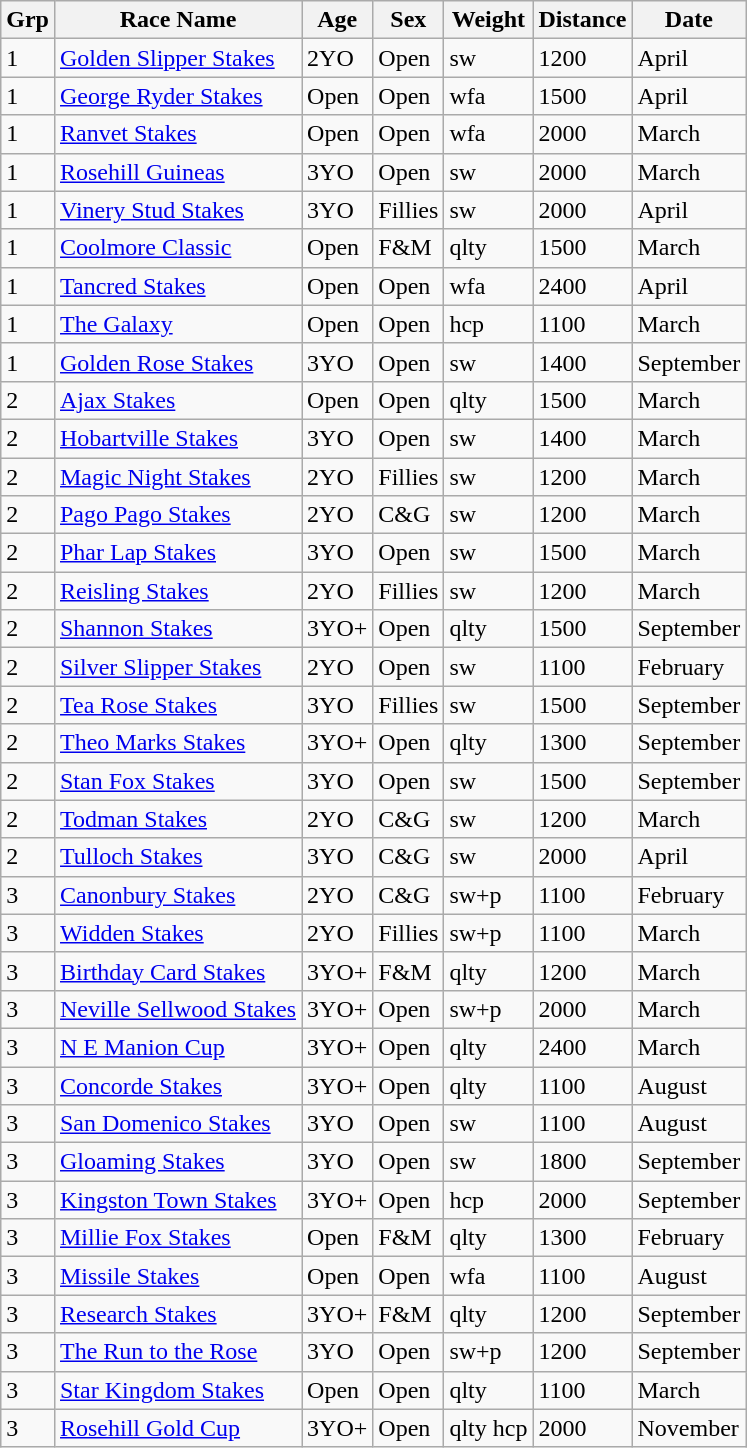<table class="wikitable sortable">
<tr>
<th><strong>Grp</strong></th>
<th><strong>Race Name</strong></th>
<th><strong>Age</strong></th>
<th><strong>Sex</strong></th>
<th><strong>Weight</strong></th>
<th><strong>Distance</strong></th>
<th><strong>Date</strong></th>
</tr>
<tr>
<td>1</td>
<td><a href='#'>Golden Slipper Stakes</a></td>
<td>2YO</td>
<td>Open</td>
<td>sw</td>
<td>1200</td>
<td>April</td>
</tr>
<tr>
<td>1</td>
<td><a href='#'>George Ryder Stakes</a></td>
<td>Open</td>
<td>Open</td>
<td>wfa</td>
<td>1500</td>
<td>April</td>
</tr>
<tr>
<td>1</td>
<td><a href='#'>Ranvet Stakes</a></td>
<td>Open</td>
<td>Open</td>
<td>wfa</td>
<td>2000</td>
<td>March</td>
</tr>
<tr>
<td>1</td>
<td><a href='#'>Rosehill Guineas</a></td>
<td>3YO</td>
<td>Open</td>
<td>sw</td>
<td>2000</td>
<td>March</td>
</tr>
<tr>
<td>1</td>
<td><a href='#'>Vinery Stud Stakes</a></td>
<td>3YO</td>
<td>Fillies</td>
<td>sw</td>
<td>2000</td>
<td>April</td>
</tr>
<tr>
<td>1</td>
<td><a href='#'>Coolmore Classic</a></td>
<td>Open</td>
<td>F&M</td>
<td>qlty</td>
<td>1500</td>
<td>March</td>
</tr>
<tr>
<td>1</td>
<td><a href='#'>Tancred Stakes</a></td>
<td>Open</td>
<td>Open</td>
<td>wfa</td>
<td>2400</td>
<td>April</td>
</tr>
<tr>
<td>1</td>
<td><a href='#'>The Galaxy</a></td>
<td>Open</td>
<td>Open</td>
<td>hcp</td>
<td>1100</td>
<td>March</td>
</tr>
<tr>
<td>1</td>
<td><a href='#'>Golden Rose Stakes</a></td>
<td>3YO</td>
<td>Open</td>
<td>sw</td>
<td>1400</td>
<td>September</td>
</tr>
<tr>
<td>2</td>
<td><a href='#'>Ajax Stakes</a></td>
<td>Open</td>
<td>Open</td>
<td>qlty</td>
<td>1500</td>
<td>March</td>
</tr>
<tr>
<td>2</td>
<td><a href='#'>Hobartville Stakes</a></td>
<td>3YO</td>
<td>Open</td>
<td>sw</td>
<td>1400</td>
<td>March</td>
</tr>
<tr>
<td>2</td>
<td><a href='#'>Magic Night Stakes</a></td>
<td>2YO</td>
<td>Fillies</td>
<td>sw</td>
<td>1200</td>
<td>March</td>
</tr>
<tr>
<td>2</td>
<td><a href='#'>Pago Pago Stakes</a></td>
<td>2YO</td>
<td>C&G</td>
<td>sw</td>
<td>1200</td>
<td>March</td>
</tr>
<tr>
<td>2</td>
<td><a href='#'>Phar Lap Stakes</a></td>
<td>3YO</td>
<td>Open</td>
<td>sw</td>
<td>1500</td>
<td>March</td>
</tr>
<tr>
<td>2</td>
<td><a href='#'>Reisling Stakes</a></td>
<td>2YO</td>
<td>Fillies</td>
<td>sw</td>
<td>1200</td>
<td>March</td>
</tr>
<tr>
<td>2</td>
<td><a href='#'>Shannon Stakes</a></td>
<td>3YO+</td>
<td>Open</td>
<td>qlty</td>
<td>1500</td>
<td>September</td>
</tr>
<tr>
<td>2</td>
<td><a href='#'>Silver Slipper Stakes</a></td>
<td>2YO</td>
<td>Open</td>
<td>sw</td>
<td>1100</td>
<td>February</td>
</tr>
<tr>
<td>2</td>
<td><a href='#'>Tea Rose Stakes</a></td>
<td>3YO</td>
<td>Fillies</td>
<td>sw</td>
<td>1500</td>
<td>September</td>
</tr>
<tr>
<td>2</td>
<td><a href='#'>Theo Marks Stakes</a></td>
<td>3YO+</td>
<td>Open</td>
<td>qlty</td>
<td>1300</td>
<td>September</td>
</tr>
<tr>
<td>2</td>
<td><a href='#'>Stan Fox Stakes</a></td>
<td>3YO</td>
<td>Open</td>
<td>sw</td>
<td>1500</td>
<td>September</td>
</tr>
<tr>
<td>2</td>
<td><a href='#'>Todman Stakes</a></td>
<td>2YO</td>
<td>C&G</td>
<td>sw</td>
<td>1200</td>
<td>March</td>
</tr>
<tr>
<td>2</td>
<td><a href='#'>Tulloch Stakes</a></td>
<td>3YO</td>
<td>C&G</td>
<td>sw</td>
<td>2000</td>
<td>April</td>
</tr>
<tr>
<td>3</td>
<td><a href='#'>Canonbury Stakes</a></td>
<td>2YO</td>
<td>C&G</td>
<td>sw+p</td>
<td>1100</td>
<td>February</td>
</tr>
<tr>
<td>3</td>
<td><a href='#'>Widden Stakes</a></td>
<td>2YO</td>
<td>Fillies</td>
<td>sw+p</td>
<td>1100</td>
<td>March</td>
</tr>
<tr>
<td>3</td>
<td><a href='#'>Birthday Card Stakes</a></td>
<td>3YO+</td>
<td>F&M</td>
<td>qlty</td>
<td>1200</td>
<td>March</td>
</tr>
<tr>
<td>3</td>
<td><a href='#'>Neville Sellwood Stakes</a></td>
<td>3YO+</td>
<td>Open</td>
<td>sw+p</td>
<td>2000</td>
<td>March</td>
</tr>
<tr>
<td>3</td>
<td><a href='#'>N E Manion Cup</a></td>
<td>3YO+</td>
<td>Open</td>
<td>qlty</td>
<td>2400</td>
<td>March</td>
</tr>
<tr>
<td>3</td>
<td><a href='#'>Concorde Stakes</a></td>
<td>3YO+</td>
<td>Open</td>
<td>qlty</td>
<td>1100</td>
<td>August</td>
</tr>
<tr>
<td>3</td>
<td><a href='#'>San Domenico Stakes</a></td>
<td>3YO</td>
<td>Open</td>
<td>sw</td>
<td>1100</td>
<td>August</td>
</tr>
<tr>
<td>3</td>
<td><a href='#'>Gloaming Stakes</a></td>
<td>3YO</td>
<td>Open</td>
<td>sw</td>
<td>1800</td>
<td>September</td>
</tr>
<tr>
<td>3</td>
<td><a href='#'>Kingston Town Stakes</a></td>
<td>3YO+</td>
<td>Open</td>
<td>hcp</td>
<td>2000</td>
<td>September</td>
</tr>
<tr>
<td>3</td>
<td><a href='#'>Millie Fox Stakes</a></td>
<td>Open</td>
<td>F&M</td>
<td>qlty</td>
<td>1300</td>
<td>February</td>
</tr>
<tr>
<td>3</td>
<td><a href='#'>Missile Stakes</a></td>
<td>Open</td>
<td>Open</td>
<td>wfa</td>
<td>1100</td>
<td>August</td>
</tr>
<tr>
<td>3</td>
<td><a href='#'>Research Stakes</a></td>
<td>3YO+</td>
<td>F&M</td>
<td>qlty</td>
<td>1200</td>
<td>September</td>
</tr>
<tr>
<td>3</td>
<td><a href='#'>The Run to the Rose</a></td>
<td>3YO</td>
<td>Open</td>
<td>sw+p</td>
<td>1200</td>
<td>September</td>
</tr>
<tr>
<td>3</td>
<td><a href='#'>Star Kingdom Stakes</a></td>
<td>Open</td>
<td>Open</td>
<td>qlty</td>
<td>1100</td>
<td>March</td>
</tr>
<tr>
<td>3</td>
<td><a href='#'>Rosehill Gold Cup</a></td>
<td>3YO+</td>
<td>Open</td>
<td>qlty hcp</td>
<td>2000</td>
<td>November</td>
</tr>
</table>
